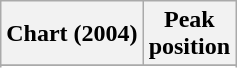<table class="wikitable sortable plainrowheaders" style="text-align:center;">
<tr>
<th>Chart (2004)</th>
<th>Peak <br> position</th>
</tr>
<tr>
</tr>
<tr>
</tr>
<tr>
</tr>
<tr>
</tr>
<tr>
</tr>
<tr>
</tr>
<tr>
</tr>
<tr>
</tr>
<tr>
</tr>
<tr>
</tr>
<tr>
</tr>
<tr>
</tr>
<tr>
</tr>
<tr>
</tr>
</table>
